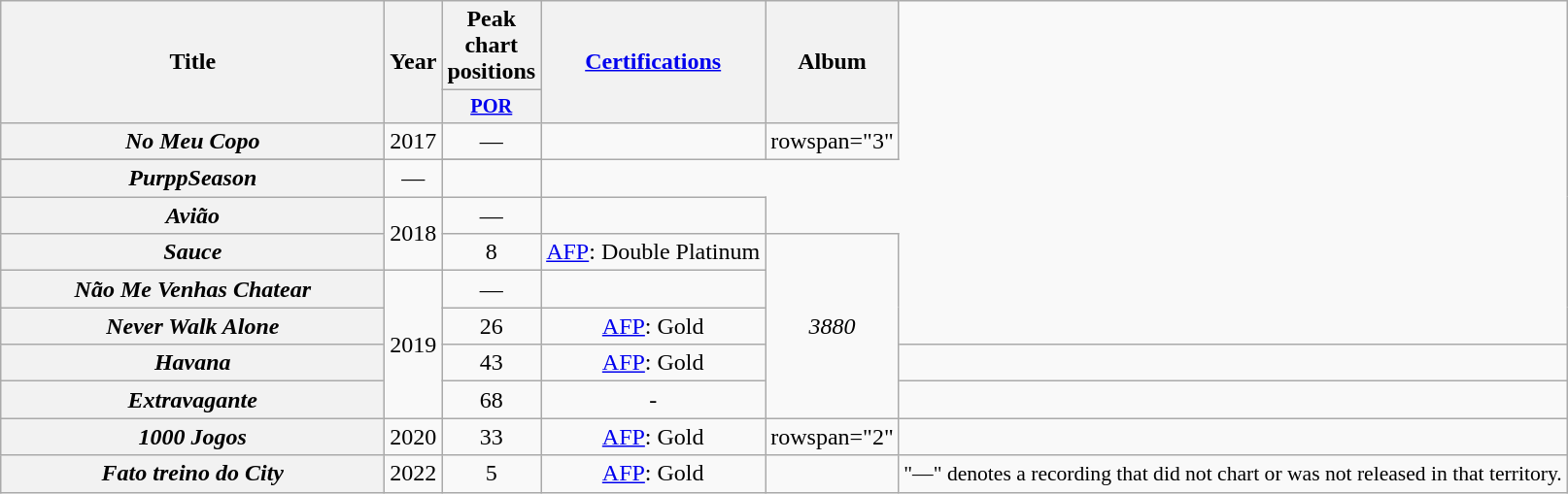<table class="wikitable plainrowheaders" style="text-align:center;" border="1">
<tr>
<th rowspan="2" scope="col" style="width:16em;">Title</th>
<th rowspan="2" scope="col">Year</th>
<th scope="col">Peak chart positions</th>
<th rowspan="2" scope="col"><a href='#'>Certifications</a></th>
<th rowspan="2" scope="col">Album</th>
</tr>
<tr>
<th scope="col" style="width:3em;font-size:85%;"><a href='#'>POR</a><br></th>
</tr>
<tr>
<th scope="row"><em>No Meu Copo</em></th>
<td rowspan="2">2017</td>
<td>—</td>
<td></td>
<td>rowspan="3" <em></em></td>
</tr>
<tr>
</tr>
<tr>
<th scope="row"><em>PurppSeason</em></th>
<td>—</td>
<td></td>
</tr>
<tr>
<th scope="row"><em>Avião</em></th>
<td rowspan="2">2018</td>
<td>—</td>
<td></td>
</tr>
<tr>
<th scope="row"><em>Sauce</em></th>
<td>8</td>
<td><a href='#'>AFP</a>: Double Platinum</td>
<td rowspan="5"><em>3880</em></td>
</tr>
<tr>
<th scope="row"><em>Não Me Venhas Chatear</em></th>
<td rowspan="4">2019</td>
<td>—</td>
<td></td>
</tr>
<tr>
<th scope="row"><em>Never Walk Alone</em></th>
<td>26</td>
<td><a href='#'>AFP</a>: Gold</td>
</tr>
<tr>
<th scope="row"><em>Havana</em><br></th>
<td>43</td>
<td><a href='#'>AFP</a>: Gold</td>
<td></td>
</tr>
<tr>
<th scope="row"><em>Extravagante</em></th>
<td>68</td>
<td>-</td>
<td></td>
</tr>
<tr>
<th scope="row"><em>1000 Jogos</em></th>
<td>2020</td>
<td>33</td>
<td><a href='#'>AFP</a>: Gold</td>
<td>rowspan="2" <em></em></td>
</tr>
<tr>
<th scope="row"><em>Fato treino do City</em></th>
<td>2022</td>
<td>5</td>
<td><a href='#'>AFP</a>: Gold</td>
<td></td>
<td colspan="5" style="font-size:90%">"—" denotes a recording that did not chart or was not released in that territory.</td>
</tr>
</table>
